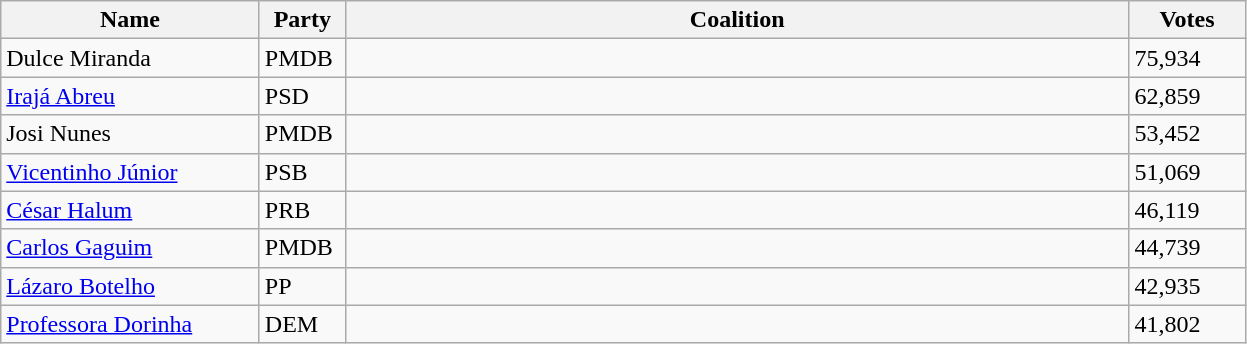<table class="wikitable sortable">
<tr>
<th style="width:165px;">Name</th>
<th style="width:50px;">Party</th>
<th style="width:515px;">Coalition</th>
<th style="width:70px;">Votes</th>
</tr>
<tr>
<td>Dulce Miranda</td>
<td>PMDB</td>
<td></td>
<td>75,934</td>
</tr>
<tr>
<td><a href='#'>Irajá Abreu</a></td>
<td>PSD</td>
<td></td>
<td>62,859</td>
</tr>
<tr>
<td>Josi Nunes</td>
<td>PMDB</td>
<td></td>
<td>53,452</td>
</tr>
<tr>
<td><a href='#'>Vicentinho Júnior</a></td>
<td>PSB</td>
<td></td>
<td>51,069</td>
</tr>
<tr>
<td><a href='#'>César Halum</a></td>
<td>PRB</td>
<td></td>
<td>46,119</td>
</tr>
<tr>
<td><a href='#'>Carlos Gaguim</a></td>
<td>PMDB</td>
<td></td>
<td>44,739</td>
</tr>
<tr>
<td><a href='#'>Lázaro Botelho</a></td>
<td>PP</td>
<td></td>
<td>42,935</td>
</tr>
<tr>
<td><a href='#'>Professora Dorinha</a></td>
<td>DEM</td>
<td></td>
<td>41,802</td>
</tr>
</table>
